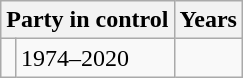<table class="wikitable">
<tr>
<th colspan="2">Party in control</th>
<th>Years</th>
</tr>
<tr>
<td></td>
<td>1974–2020</td>
</tr>
</table>
